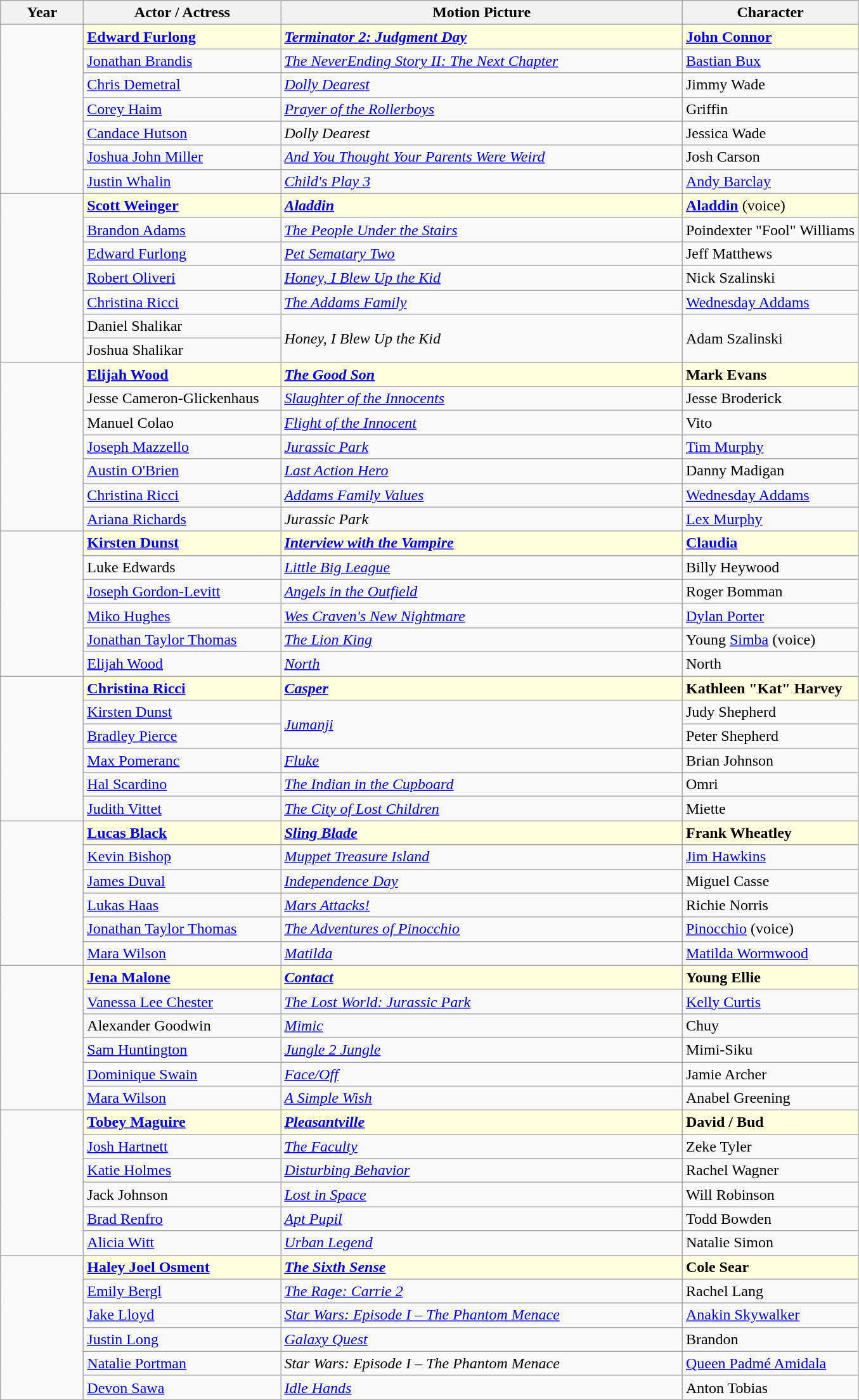<table class="wikitable">
<tr>
<th width="80px">Year</th>
<th width="200px">Actor / Actress</th>
<th width="415px">Motion Picture</th>
<th>Character</th>
</tr>
<tr>
<td rowspan=7></td>
<td style="background:lightyellow"><strong><a href='#'>Edward Furlong</a></strong></td>
<td style="background:lightyellow"><strong><em><a href='#'>Terminator 2: Judgment Day</a></em></strong></td>
<td style="background:lightyellow"><strong><a href='#'>John Connor</a></strong></td>
</tr>
<tr>
<td><a href='#'>Jonathan Brandis</a></td>
<td><em><a href='#'>The NeverEnding Story II: The Next Chapter</a></em></td>
<td><a href='#'>Bastian Bux</a></td>
</tr>
<tr>
<td><a href='#'>Chris Demetral</a></td>
<td><em><a href='#'>Dolly Dearest</a></em></td>
<td>Jimmy Wade</td>
</tr>
<tr>
<td><a href='#'>Corey Haim</a></td>
<td><em><a href='#'>Prayer of the Rollerboys</a></em></td>
<td>Griffin</td>
</tr>
<tr>
<td><a href='#'>Candace Hutson</a></td>
<td><em>Dolly Dearest</em></td>
<td>Jessica Wade</td>
</tr>
<tr>
<td><a href='#'>Joshua John Miller</a></td>
<td><em><a href='#'>And You Thought Your Parents Were Weird</a></em></td>
<td>Josh Carson</td>
</tr>
<tr>
<td><a href='#'>Justin Whalin</a></td>
<td><em><a href='#'>Child's Play 3</a></em></td>
<td><a href='#'>Andy Barclay</a></td>
</tr>
<tr>
<td rowspan=7></td>
<td style="background:lightyellow"><strong><a href='#'>Scott Weinger</a></strong></td>
<td style="background:lightyellow"><strong><em><a href='#'>Aladdin</a></em></strong></td>
<td style="background:lightyellow"><strong><a href='#'>Aladdin</a></strong> (voice)</td>
</tr>
<tr>
<td><a href='#'>Brandon Adams</a></td>
<td><em><a href='#'>The People Under the Stairs</a></em></td>
<td>Poindexter "Fool" Williams</td>
</tr>
<tr>
<td><a href='#'>Edward Furlong</a></td>
<td><em><a href='#'>Pet Sematary Two</a></em></td>
<td>Jeff Matthews</td>
</tr>
<tr>
<td><a href='#'>Robert Oliveri</a></td>
<td><em><a href='#'>Honey, I Blew Up the Kid</a></em></td>
<td>Nick Szalinski</td>
</tr>
<tr>
<td><a href='#'>Christina Ricci</a></td>
<td><em><a href='#'>The Addams Family</a></em></td>
<td><a href='#'>Wednesday Addams</a></td>
</tr>
<tr>
<td>Daniel Shalikar</td>
<td rowspan="2"><em>Honey, I Blew Up the Kid</em></td>
<td rowspan="2">Adam Szalinski</td>
</tr>
<tr>
<td>Joshua Shalikar</td>
</tr>
<tr>
<td rowspan=7></td>
<td style="background:lightyellow"><strong><a href='#'>Elijah Wood</a></strong></td>
<td style="background:lightyellow"><strong><em><a href='#'>The Good Son</a></em></strong></td>
<td style="background:lightyellow"><strong>Mark Evans</strong></td>
</tr>
<tr>
<td>Jesse Cameron-Glickenhaus</td>
<td><em><a href='#'>Slaughter of the Innocents</a></em></td>
<td>Jesse Broderick</td>
</tr>
<tr>
<td>Manuel Colao</td>
<td><em><a href='#'>Flight of the Innocent</a></em></td>
<td>Vito</td>
</tr>
<tr>
<td><a href='#'>Joseph Mazzello</a></td>
<td><em><a href='#'>Jurassic Park</a></em></td>
<td><a href='#'>Tim Murphy</a></td>
</tr>
<tr>
<td><a href='#'>Austin O'Brien</a></td>
<td><em><a href='#'>Last Action Hero</a></em></td>
<td>Danny Madigan</td>
</tr>
<tr>
<td><a href='#'>Christina Ricci</a></td>
<td><em><a href='#'>Addams Family Values</a></em></td>
<td><a href='#'>Wednesday Addams</a></td>
</tr>
<tr>
<td><a href='#'>Ariana Richards</a></td>
<td><em>Jurassic Park</em></td>
<td><a href='#'>Lex Murphy</a></td>
</tr>
<tr>
<td rowspan=6></td>
<td style="background:lightyellow"><strong><a href='#'>Kirsten Dunst</a></strong></td>
<td style="background:lightyellow"><strong><em><a href='#'>Interview with the Vampire</a></em></strong></td>
<td style="background:lightyellow"><strong><a href='#'>Claudia</a></strong></td>
</tr>
<tr>
<td>Luke Edwards</td>
<td><em><a href='#'>Little Big League</a></em></td>
<td>Billy Heywood</td>
</tr>
<tr>
<td><a href='#'>Joseph Gordon-Levitt</a></td>
<td><em><a href='#'>Angels in the Outfield</a></em></td>
<td>Roger Bomman</td>
</tr>
<tr>
<td><a href='#'>Miko Hughes</a></td>
<td><em><a href='#'>Wes Craven's New Nightmare</a></em></td>
<td><a href='#'>Dylan Porter</a></td>
</tr>
<tr>
<td><a href='#'>Jonathan Taylor Thomas</a></td>
<td><em><a href='#'>The Lion King</a></em></td>
<td>Young <a href='#'>Simba</a> (voice)</td>
</tr>
<tr>
<td><a href='#'>Elijah Wood</a></td>
<td><em><a href='#'>North</a></em></td>
<td>North</td>
</tr>
<tr>
<td rowspan=6></td>
<td style="background:lightyellow"><strong><a href='#'>Christina Ricci</a></strong></td>
<td style="background:lightyellow"><strong><em><a href='#'>Casper</a></em></strong></td>
<td style="background:lightyellow"><strong>Kathleen "Kat" Harvey</strong></td>
</tr>
<tr>
<td><a href='#'>Kirsten Dunst</a></td>
<td rowspan="2"><em><a href='#'>Jumanji</a></em></td>
<td>Judy Shepherd</td>
</tr>
<tr>
<td><a href='#'>Bradley Pierce</a></td>
<td>Peter Shepherd</td>
</tr>
<tr>
<td><a href='#'>Max Pomeranc</a></td>
<td><em><a href='#'>Fluke</a></em></td>
<td>Brian Johnson</td>
</tr>
<tr>
<td><a href='#'>Hal Scardino</a></td>
<td><em><a href='#'>The Indian in the Cupboard</a></em></td>
<td>Omri</td>
</tr>
<tr>
<td><a href='#'>Judith Vittet</a></td>
<td><em><a href='#'>The City of Lost Children</a></em></td>
<td>Miette</td>
</tr>
<tr>
<td rowspan=6></td>
<td style="background:lightyellow"><strong><a href='#'>Lucas Black</a></strong></td>
<td style="background:lightyellow"><strong><em><a href='#'>Sling Blade</a></em></strong></td>
<td style="background:lightyellow"><strong>Frank Wheatley</strong></td>
</tr>
<tr>
<td><a href='#'>Kevin Bishop</a></td>
<td><em><a href='#'>Muppet Treasure Island</a></em></td>
<td><a href='#'>Jim Hawkins</a></td>
</tr>
<tr>
<td><a href='#'>James Duval</a></td>
<td><em><a href='#'>Independence Day</a></em></td>
<td>Miguel Casse</td>
</tr>
<tr>
<td><a href='#'>Lukas Haas</a></td>
<td><em><a href='#'>Mars Attacks!</a></em></td>
<td>Richie Norris</td>
</tr>
<tr>
<td><a href='#'>Jonathan Taylor Thomas</a></td>
<td><em><a href='#'>The Adventures of Pinocchio</a></em></td>
<td><a href='#'>Pinocchio</a> (voice)</td>
</tr>
<tr>
<td><a href='#'>Mara Wilson</a></td>
<td><em><a href='#'>Matilda</a></em></td>
<td><a href='#'>Matilda Wormwood</a></td>
</tr>
<tr>
<td rowspan=6></td>
<td style="background:lightyellow"><strong><a href='#'>Jena Malone</a></strong></td>
<td style="background:lightyellow"><strong><em><a href='#'>Contact</a></em></strong></td>
<td style="background:lightyellow"><strong>Young Ellie</strong></td>
</tr>
<tr>
<td><a href='#'>Vanessa Lee Chester</a></td>
<td><em><a href='#'>The Lost World: Jurassic Park</a></em></td>
<td><a href='#'>Kelly Curtis</a></td>
</tr>
<tr>
<td>Alexander Goodwin</td>
<td><em><a href='#'>Mimic</a></em></td>
<td>Chuy</td>
</tr>
<tr>
<td><a href='#'>Sam Huntington</a></td>
<td><em><a href='#'>Jungle 2 Jungle</a></em></td>
<td>Mimi-Siku</td>
</tr>
<tr>
<td><a href='#'>Dominique Swain</a></td>
<td><em><a href='#'>Face/Off</a></em></td>
<td>Jamie Archer</td>
</tr>
<tr>
<td><a href='#'>Mara Wilson</a></td>
<td><em><a href='#'>A Simple Wish</a></em></td>
<td>Anabel Greening</td>
</tr>
<tr>
<td rowspan=6></td>
<td style="background:lightyellow"><strong><a href='#'>Tobey Maguire</a></strong></td>
<td style="background:lightyellow"><strong><em><a href='#'>Pleasantville</a></em></strong></td>
<td style="background:lightyellow"><strong>David / Bud</strong></td>
</tr>
<tr>
<td><a href='#'>Josh Hartnett</a></td>
<td><em><a href='#'>The Faculty</a></em></td>
<td>Zeke Tyler</td>
</tr>
<tr>
<td><a href='#'>Katie Holmes</a></td>
<td><em><a href='#'>Disturbing Behavior</a></em></td>
<td>Rachel Wagner</td>
</tr>
<tr>
<td>Jack Johnson</td>
<td><em><a href='#'>Lost in Space</a></em></td>
<td>Will Robinson</td>
</tr>
<tr>
<td><a href='#'>Brad Renfro</a></td>
<td><em><a href='#'>Apt Pupil</a></em></td>
<td>Todd Bowden</td>
</tr>
<tr>
<td><a href='#'>Alicia Witt</a></td>
<td><em><a href='#'>Urban Legend</a></em></td>
<td>Natalie Simon</td>
</tr>
<tr>
<td rowspan=6></td>
<td style="background:lightyellow"><strong><a href='#'>Haley Joel Osment</a></strong></td>
<td style="background:lightyellow"><strong><em><a href='#'>The Sixth Sense</a></em></strong></td>
<td style="background:lightyellow"><strong>Cole Sear</strong></td>
</tr>
<tr>
<td><a href='#'>Emily Bergl</a></td>
<td><em><a href='#'>The Rage: Carrie 2</a></em></td>
<td>Rachel Lang</td>
</tr>
<tr>
<td><a href='#'>Jake Lloyd</a></td>
<td><em><a href='#'>Star Wars: Episode I – The Phantom Menace</a></em></td>
<td><a href='#'>Anakin Skywalker</a></td>
</tr>
<tr>
<td><a href='#'>Justin Long</a></td>
<td><em><a href='#'>Galaxy Quest</a></em></td>
<td>Brandon</td>
</tr>
<tr>
<td><a href='#'>Natalie Portman</a></td>
<td><em>Star Wars: Episode I – The Phantom Menace</em></td>
<td><a href='#'>Queen Padmé Amidala</a></td>
</tr>
<tr>
<td><a href='#'>Devon Sawa</a></td>
<td><em><a href='#'>Idle Hands</a></em></td>
<td>Anton Tobias</td>
</tr>
</table>
